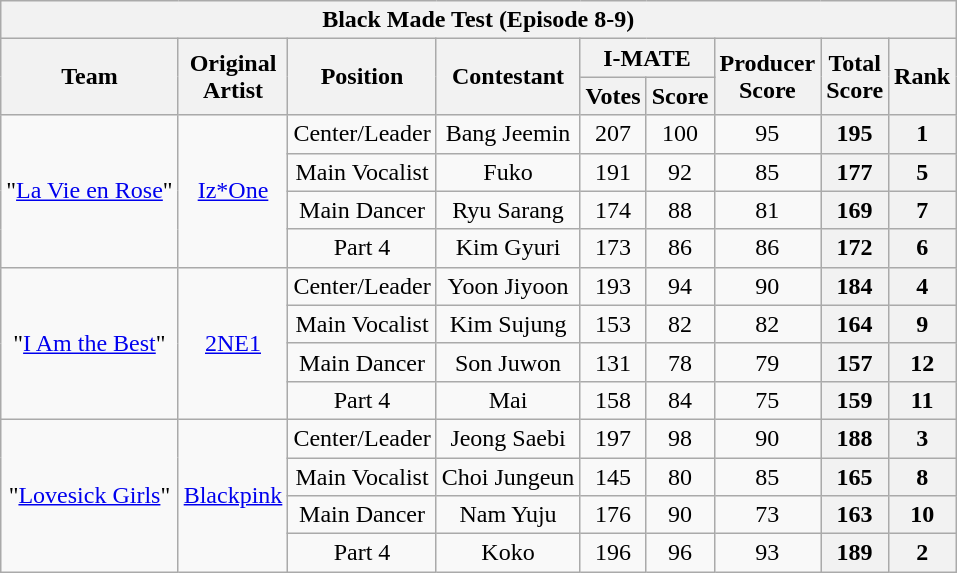<table class="wikitable sortable" style="text-align:center">
<tr>
<th colspan="9">Black Made Test (Episode 8-9)</th>
</tr>
<tr>
<th rowspan="2">Team</th>
<th rowspan="2">Original<br>Artist</th>
<th rowspan="2">Position</th>
<th rowspan="2">Contestant</th>
<th colspan="2">I-MATE</th>
<th rowspan="2">Producer<br>Score</th>
<th rowspan="2">Total<br>Score</th>
<th rowspan="2">Rank</th>
</tr>
<tr>
<th>Votes</th>
<th>Score</th>
</tr>
<tr>
<td rowspan="4">"<a href='#'>La Vie en Rose</a>"</td>
<td rowspan="4"><a href='#'>Iz*One</a></td>
<td>Center/Leader</td>
<td>Bang Jeemin</td>
<td>207</td>
<td>100</td>
<td>95</td>
<th>195</th>
<th>1</th>
</tr>
<tr>
<td>Main Vocalist</td>
<td>Fuko</td>
<td>191</td>
<td>92</td>
<td>85</td>
<th>177</th>
<th>5</th>
</tr>
<tr>
<td>Main Dancer</td>
<td>Ryu Sarang</td>
<td>174</td>
<td>88</td>
<td>81</td>
<th>169</th>
<th>7</th>
</tr>
<tr>
<td>Part 4</td>
<td>Kim Gyuri</td>
<td>173</td>
<td>86</td>
<td>86</td>
<th>172</th>
<th>6</th>
</tr>
<tr>
<td rowspan="4">"<a href='#'>I Am the Best</a>"</td>
<td rowspan="4"><a href='#'>2NE1</a></td>
<td>Center/Leader</td>
<td>Yoon Jiyoon</td>
<td>193</td>
<td>94</td>
<td>90</td>
<th>184</th>
<th>4</th>
</tr>
<tr>
<td>Main Vocalist</td>
<td>Kim Sujung</td>
<td>153</td>
<td>82</td>
<td>82</td>
<th>164</th>
<th>9</th>
</tr>
<tr>
<td>Main Dancer</td>
<td>Son Juwon</td>
<td>131</td>
<td>78</td>
<td>79</td>
<th>157</th>
<th>12</th>
</tr>
<tr>
<td>Part 4</td>
<td>Mai</td>
<td>158</td>
<td>84</td>
<td>75</td>
<th>159</th>
<th>11</th>
</tr>
<tr>
<td rowspan="4">"<a href='#'>Lovesick Girls</a>"</td>
<td rowspan="4"><a href='#'>Blackpink</a></td>
<td>Center/Leader</td>
<td>Jeong Saebi</td>
<td>197</td>
<td>98</td>
<td>90</td>
<th>188</th>
<th>3</th>
</tr>
<tr>
<td>Main Vocalist</td>
<td>Choi Jungeun</td>
<td>145</td>
<td>80</td>
<td>85</td>
<th>165</th>
<th>8</th>
</tr>
<tr>
<td>Main Dancer</td>
<td>Nam Yuju</td>
<td>176</td>
<td>90</td>
<td>73</td>
<th>163</th>
<th>10</th>
</tr>
<tr>
<td>Part 4</td>
<td>Koko</td>
<td>196</td>
<td>96</td>
<td>93</td>
<th>189</th>
<th>2</th>
</tr>
</table>
